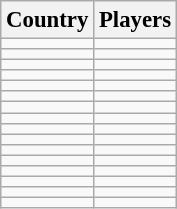<table class="wikitable" style="font-size:95%;">
<tr>
<th>Country</th>
<th>Players</th>
</tr>
<tr>
<td></td>
<td></td>
</tr>
<tr>
<td></td>
<td></td>
</tr>
<tr>
<td></td>
<td></td>
</tr>
<tr>
<td></td>
<td></td>
</tr>
<tr>
<td></td>
<td></td>
</tr>
<tr>
<td></td>
<td></td>
</tr>
<tr>
<td></td>
<td></td>
</tr>
<tr>
<td></td>
<td></td>
</tr>
<tr>
<td></td>
<td></td>
</tr>
<tr>
<td></td>
<td></td>
</tr>
<tr>
<td></td>
<td></td>
</tr>
<tr>
<td></td>
<td></td>
</tr>
<tr>
<td></td>
<td></td>
</tr>
<tr>
<td></td>
<td></td>
</tr>
<tr>
<td></td>
<td></td>
</tr>
<tr>
<td></td>
<td></td>
</tr>
</table>
